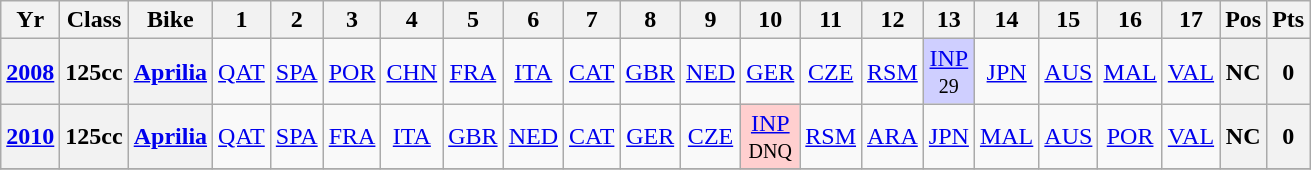<table class="wikitable" style="text-align:center">
<tr>
<th>Yr</th>
<th>Class</th>
<th>Bike</th>
<th>1</th>
<th>2</th>
<th>3</th>
<th>4</th>
<th>5</th>
<th>6</th>
<th>7</th>
<th>8</th>
<th>9</th>
<th>10</th>
<th>11</th>
<th>12</th>
<th>13</th>
<th>14</th>
<th>15</th>
<th>16</th>
<th>17</th>
<th>Pos</th>
<th>Pts</th>
</tr>
<tr>
<th align="left"><a href='#'>2008</a></th>
<th align="left">125cc</th>
<th align="left"><a href='#'>Aprilia</a></th>
<td><a href='#'>QAT</a></td>
<td><a href='#'>SPA</a></td>
<td><a href='#'>POR</a></td>
<td><a href='#'>CHN</a></td>
<td><a href='#'>FRA</a></td>
<td><a href='#'>ITA</a></td>
<td><a href='#'>CAT</a></td>
<td><a href='#'>GBR</a></td>
<td><a href='#'>NED</a></td>
<td><a href='#'>GER</a></td>
<td><a href='#'>CZE</a></td>
<td><a href='#'>RSM</a></td>
<td style="background:#cfcfff;"><a href='#'>INP</a><br><small>29</small></td>
<td><a href='#'>JPN</a></td>
<td><a href='#'>AUS</a></td>
<td><a href='#'>MAL</a></td>
<td><a href='#'>VAL</a></td>
<th>NC</th>
<th>0</th>
</tr>
<tr>
<th align="left"><a href='#'>2010</a></th>
<th align="left">125cc</th>
<th align="left"><a href='#'>Aprilia</a></th>
<td><a href='#'>QAT</a></td>
<td><a href='#'>SPA</a></td>
<td><a href='#'>FRA</a></td>
<td><a href='#'>ITA</a></td>
<td><a href='#'>GBR</a></td>
<td><a href='#'>NED</a></td>
<td><a href='#'>CAT</a></td>
<td><a href='#'>GER</a></td>
<td><a href='#'>CZE</a></td>
<td style="background:#ffcfcf;"><a href='#'>INP</a><br><small>DNQ</small></td>
<td><a href='#'>RSM</a></td>
<td><a href='#'>ARA</a></td>
<td><a href='#'>JPN</a></td>
<td><a href='#'>MAL</a></td>
<td><a href='#'>AUS</a></td>
<td><a href='#'>POR</a></td>
<td><a href='#'>VAL</a></td>
<th>NC</th>
<th>0</th>
</tr>
<tr>
</tr>
</table>
